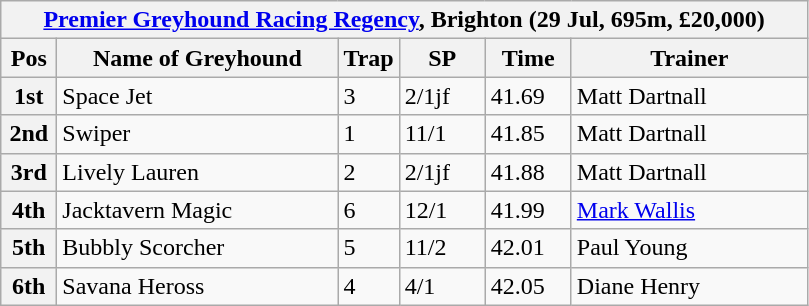<table class="wikitable">
<tr>
<th colspan="6"><a href='#'>Premier Greyhound Racing Regency</a>, Brighton (29 Jul, 695m, £20,000)</th>
</tr>
<tr>
<th width=30>Pos</th>
<th width=180>Name of Greyhound</th>
<th width=30>Trap</th>
<th width=50>SP</th>
<th width=50>Time</th>
<th width=150>Trainer</th>
</tr>
<tr>
<th>1st</th>
<td>Space Jet</td>
<td>3</td>
<td>2/1jf</td>
<td>41.69</td>
<td>Matt Dartnall</td>
</tr>
<tr>
<th>2nd</th>
<td>Swiper</td>
<td>1</td>
<td>11/1</td>
<td>41.85</td>
<td>Matt Dartnall</td>
</tr>
<tr>
<th>3rd</th>
<td>Lively Lauren</td>
<td>2</td>
<td>2/1jf</td>
<td>41.88</td>
<td>Matt Dartnall</td>
</tr>
<tr>
<th>4th</th>
<td>Jacktavern Magic</td>
<td>6</td>
<td>12/1</td>
<td>41.99</td>
<td><a href='#'>Mark Wallis</a></td>
</tr>
<tr>
<th>5th</th>
<td>Bubbly Scorcher</td>
<td>5</td>
<td>11/2</td>
<td>42.01</td>
<td>Paul Young</td>
</tr>
<tr>
<th>6th</th>
<td>Savana Heross</td>
<td>4</td>
<td>4/1</td>
<td>42.05</td>
<td>Diane Henry</td>
</tr>
</table>
